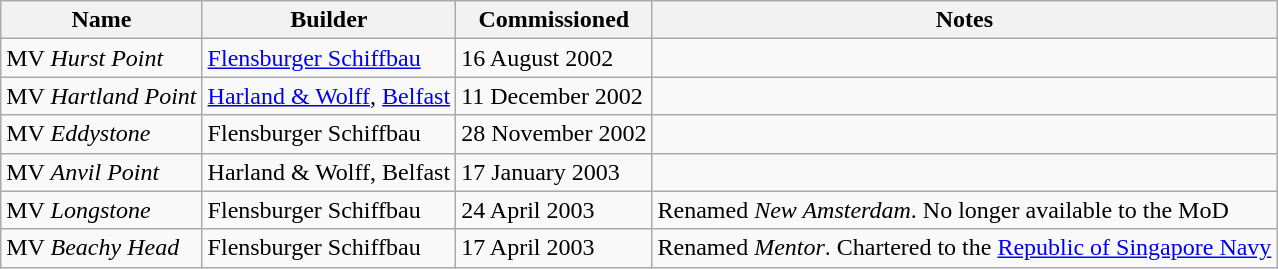<table class="wikitable">
<tr>
<th>Name</th>
<th>Builder</th>
<th>Commissioned</th>
<th>Notes</th>
</tr>
<tr>
<td>MV <em>Hurst Point</em></td>
<td><a href='#'>Flensburger Schiffbau</a></td>
<td>16 August 2002</td>
<td></td>
</tr>
<tr>
<td>MV <em>Hartland Point</em></td>
<td><a href='#'>Harland & Wolff</a>, <a href='#'>Belfast</a></td>
<td>11 December 2002</td>
<td></td>
</tr>
<tr>
<td>MV <em>Eddystone</em></td>
<td>Flensburger Schiffbau</td>
<td>28 November 2002</td>
<td></td>
</tr>
<tr>
<td>MV <em>Anvil Point</em></td>
<td>Harland & Wolff, Belfast</td>
<td>17 January 2003</td>
<td></td>
</tr>
<tr>
<td>MV <em>Longstone</em></td>
<td>Flensburger Schiffbau</td>
<td>24 April 2003</td>
<td>Renamed <em>New Amsterdam</em>. No longer available to the MoD</td>
</tr>
<tr>
<td>MV <em>Beachy Head</em></td>
<td>Flensburger Schiffbau</td>
<td>17 April 2003</td>
<td>Renamed <em>Mentor</em>. Chartered to the <a href='#'>Republic of Singapore Navy</a></td>
</tr>
</table>
